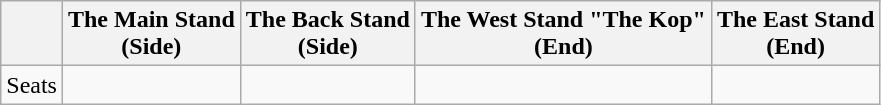<table class="wikitable">
<tr>
<th></th>
<th>The Main Stand<br>(Side)</th>
<th>The Back Stand<br>(Side)</th>
<th>The West Stand "The Kop"<br>(End)</th>
<th>The East Stand<br>(End)</th>
</tr>
<tr>
<td>Seats</td>
<td></td>
<td></td>
<td></td>
<td></td>
</tr>
</table>
